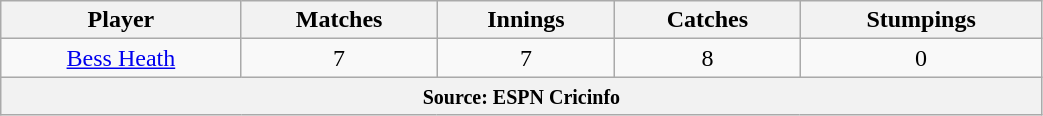<table class="wikitable" style="text-align:center; width:55%;">
<tr>
<th>Player</th>
<th>Matches</th>
<th>Innings</th>
<th>Catches</th>
<th>Stumpings</th>
</tr>
<tr>
<td><a href='#'>Bess Heath</a></td>
<td>7</td>
<td>7</td>
<td>8</td>
<td>0</td>
</tr>
<tr>
<th colspan="5"><small>Source: ESPN Cricinfo </small></th>
</tr>
</table>
